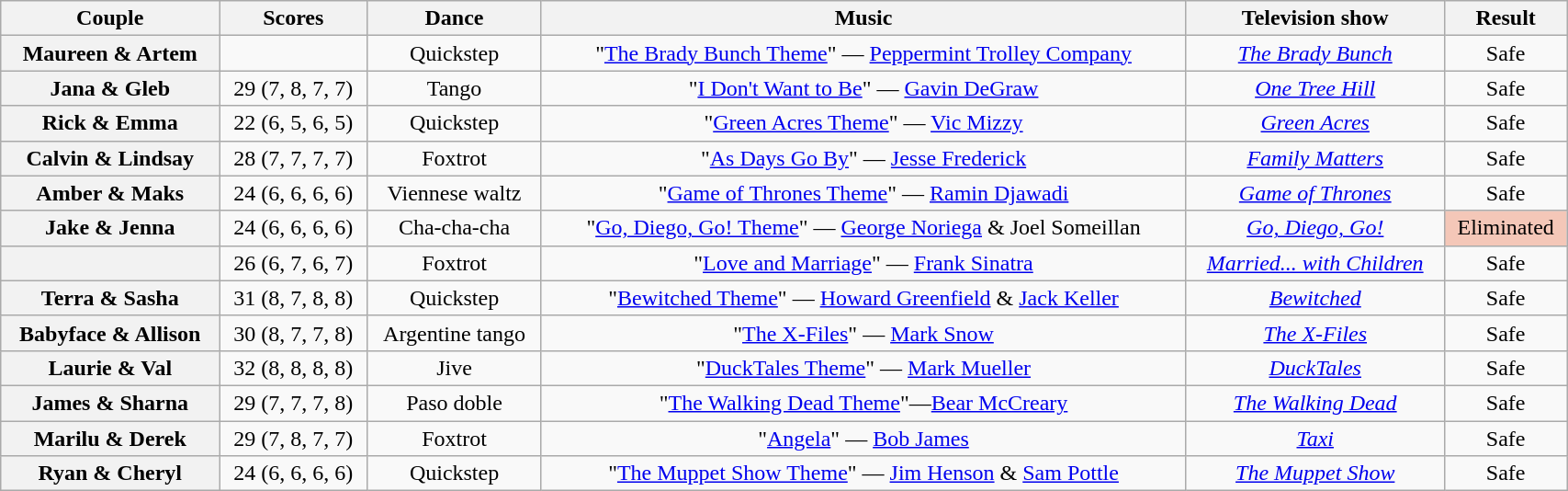<table class="wikitable sortable" style="text-align:center; width:90%">
<tr>
<th scope="col">Couple</th>
<th scope="col">Scores</th>
<th scope="col" class="unsortable">Dance</th>
<th scope="col" class="unsortable">Music</th>
<th scope="col" class="unsortable">Television show</th>
<th scope="col" class="unsortable">Result</th>
</tr>
<tr>
<th scope="row">Maureen & Artem</th>
<td></td>
<td>Quickstep</td>
<td>"<a href='#'>The Brady Bunch Theme</a>" — <a href='#'>Peppermint Trolley Company</a></td>
<td><em><a href='#'>The Brady Bunch</a></em></td>
<td>Safe</td>
</tr>
<tr>
<th scope="row">Jana & Gleb</th>
<td>29 (7, 8, 7, 7)</td>
<td>Tango</td>
<td>"<a href='#'>I Don't Want to Be</a>" — <a href='#'>Gavin DeGraw</a></td>
<td><em><a href='#'>One Tree Hill</a></em></td>
<td>Safe</td>
</tr>
<tr>
<th scope="row">Rick & Emma</th>
<td>22 (6, 5, 6, 5)</td>
<td>Quickstep</td>
<td>"<a href='#'>Green Acres Theme</a>" — <a href='#'>Vic Mizzy</a></td>
<td><em><a href='#'>Green Acres</a></em></td>
<td>Safe</td>
</tr>
<tr>
<th scope="row">Calvin & Lindsay</th>
<td>28 (7, 7, 7, 7)</td>
<td>Foxtrot</td>
<td>"<a href='#'>As Days Go By</a>" — <a href='#'>Jesse Frederick</a></td>
<td><em><a href='#'>Family Matters</a></em></td>
<td>Safe</td>
</tr>
<tr>
<th scope="row">Amber & Maks</th>
<td>24 (6, 6, 6, 6)</td>
<td>Viennese waltz</td>
<td>"<a href='#'>Game of Thrones Theme</a>" — <a href='#'>Ramin Djawadi</a></td>
<td><em><a href='#'>Game of Thrones</a></em></td>
<td>Safe</td>
</tr>
<tr>
<th scope="row">Jake & Jenna</th>
<td>24 (6, 6, 6, 6)</td>
<td>Cha-cha-cha</td>
<td>"<a href='#'>Go, Diego, Go! Theme</a>" — <a href='#'>George Noriega</a> & Joel Someillan</td>
<td><em><a href='#'>Go, Diego, Go!</a></em></td>
<td bgcolor=f4c7b8>Eliminated</td>
</tr>
<tr>
<th scope="row"></th>
<td>26 (6, 7, 6, 7)</td>
<td>Foxtrot</td>
<td>"<a href='#'>Love and Marriage</a>" — <a href='#'>Frank Sinatra</a></td>
<td><em><a href='#'>Married... with Children</a></em></td>
<td>Safe</td>
</tr>
<tr>
<th scope="row">Terra & Sasha</th>
<td>31 (8, 7, 8, 8)</td>
<td>Quickstep</td>
<td>"<a href='#'>Bewitched Theme</a>" — <a href='#'>Howard Greenfield</a> & <a href='#'>Jack Keller</a></td>
<td><em><a href='#'>Bewitched</a></em></td>
<td>Safe</td>
</tr>
<tr>
<th scope="row">Babyface & Allison</th>
<td>30 (8, 7, 7, 8)</td>
<td>Argentine tango</td>
<td>"<a href='#'>The X-Files</a>" — <a href='#'>Mark Snow</a></td>
<td><em><a href='#'>The X-Files</a></em></td>
<td>Safe</td>
</tr>
<tr>
<th scope="row">Laurie & Val</th>
<td>32 (8, 8, 8, 8)</td>
<td>Jive</td>
<td>"<a href='#'>DuckTales Theme</a>" — <a href='#'>Mark Mueller</a></td>
<td><em><a href='#'>DuckTales</a></em></td>
<td>Safe</td>
</tr>
<tr>
<th scope="row">James & Sharna</th>
<td>29 (7, 7, 7, 8)</td>
<td>Paso doble</td>
<td>"<a href='#'>The Walking Dead Theme</a>"—<a href='#'>Bear McCreary</a></td>
<td><em><a href='#'>The Walking Dead</a></em></td>
<td>Safe</td>
</tr>
<tr>
<th scope="row">Marilu & Derek</th>
<td>29 (7, 8, 7, 7)</td>
<td>Foxtrot</td>
<td>"<a href='#'>Angela</a>" — <a href='#'>Bob James</a></td>
<td><em><a href='#'>Taxi</a></em></td>
<td>Safe</td>
</tr>
<tr>
<th scope="row">Ryan & Cheryl</th>
<td>24 (6, 6, 6, 6)</td>
<td>Quickstep</td>
<td>"<a href='#'>The Muppet Show Theme</a>" — <a href='#'>Jim Henson</a> & <a href='#'>Sam Pottle</a></td>
<td><em><a href='#'>The Muppet Show</a></em></td>
<td>Safe</td>
</tr>
</table>
